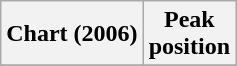<table class="wikitable">
<tr>
<th>Chart (2006)</th>
<th>Peak<br>position</th>
</tr>
<tr>
</tr>
</table>
